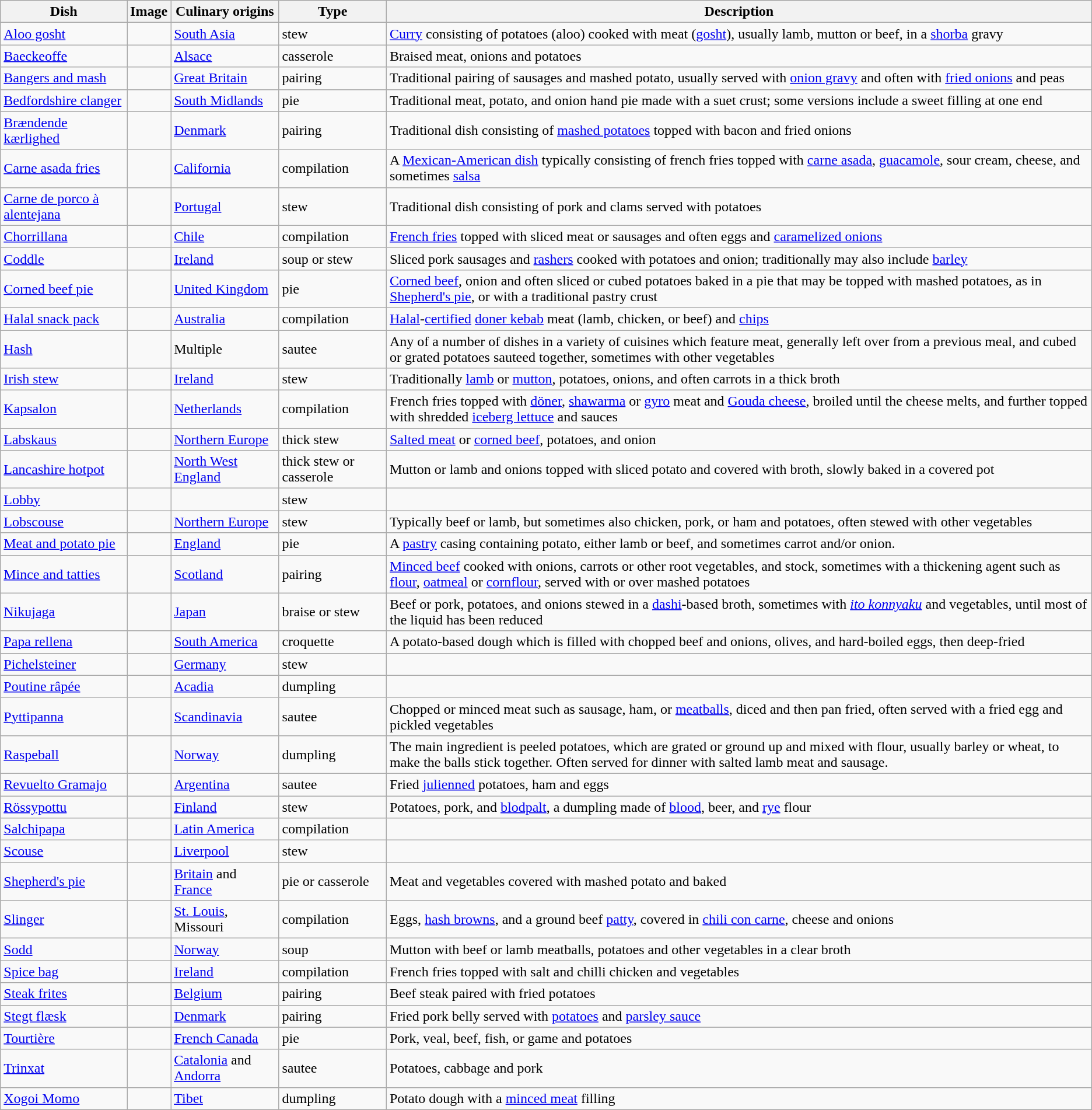<table class="wikitable">
<tr>
<th>Dish</th>
<th>Image</th>
<th>Culinary origins</th>
<th>Type</th>
<th>Description</th>
</tr>
<tr>
<td><a href='#'>Aloo gosht</a></td>
<td></td>
<td><a href='#'>South Asia</a></td>
<td>stew</td>
<td><a href='#'>Curry</a> consisting of potatoes (aloo) cooked with meat (<a href='#'>gosht</a>), usually lamb, mutton or beef, in a <a href='#'>shorba</a> gravy</td>
</tr>
<tr>
<td><a href='#'>Baeckeoffe</a></td>
<td></td>
<td><a href='#'>Alsace</a></td>
<td>casserole</td>
<td>Braised meat, onions and potatoes</td>
</tr>
<tr>
<td><a href='#'>Bangers and mash</a></td>
<td></td>
<td><a href='#'>Great Britain</a></td>
<td>pairing</td>
<td>Traditional pairing of sausages and mashed potato, usually served with <a href='#'>onion gravy</a> and often with <a href='#'>fried onions</a> and peas</td>
</tr>
<tr>
<td><a href='#'>Bedfordshire clanger</a></td>
<td></td>
<td><a href='#'>South Midlands</a></td>
<td>pie</td>
<td>Traditional meat, potato, and onion hand pie made with a suet crust; some versions include a sweet filling at one end</td>
</tr>
<tr>
<td><a href='#'>Brændende kærlighed</a></td>
<td></td>
<td><a href='#'>Denmark</a></td>
<td>pairing</td>
<td>Traditional dish consisting of <a href='#'>mashed potatoes</a> topped with bacon and fried onions</td>
</tr>
<tr>
<td><a href='#'>Carne asada fries</a></td>
<td></td>
<td><a href='#'>California</a></td>
<td>compilation</td>
<td>A <a href='#'>Mexican-American dish</a> typically consisting of french fries topped with <a href='#'>carne asada</a>, <a href='#'>guacamole</a>, sour cream, cheese, and sometimes <a href='#'>salsa</a></td>
</tr>
<tr>
<td><a href='#'>Carne de porco à alentejana</a></td>
<td></td>
<td><a href='#'>Portugal</a></td>
<td>stew</td>
<td>Traditional dish consisting of pork and clams served with potatoes</td>
</tr>
<tr>
<td><a href='#'>Chorrillana</a></td>
<td></td>
<td><a href='#'>Chile</a></td>
<td>compilation</td>
<td><a href='#'>French fries</a> topped with sliced meat or sausages and often eggs and <a href='#'>caramelized onions</a></td>
</tr>
<tr>
<td><a href='#'>Coddle</a></td>
<td></td>
<td><a href='#'>Ireland</a></td>
<td>soup or stew</td>
<td>Sliced pork sausages and <a href='#'>rashers</a> cooked with potatoes and onion; traditionally may also include <a href='#'>barley</a></td>
</tr>
<tr>
<td><a href='#'>Corned beef pie</a></td>
<td></td>
<td><a href='#'>United Kingdom</a></td>
<td>pie</td>
<td><a href='#'>Corned beef</a>, onion and often sliced or cubed potatoes baked in a pie that may be topped with mashed potatoes, as in <a href='#'>Shepherd's pie</a>, or with a traditional pastry crust</td>
</tr>
<tr>
<td><a href='#'>Halal snack pack</a></td>
<td></td>
<td><a href='#'>Australia</a></td>
<td>compilation</td>
<td><a href='#'>Halal</a>-<a href='#'>certified</a> <a href='#'>doner kebab</a> meat (lamb, chicken, or beef) and <a href='#'>chips</a></td>
</tr>
<tr>
<td><a href='#'>Hash</a></td>
<td></td>
<td>Multiple</td>
<td>sautee</td>
<td>Any of a number of dishes in a variety of cuisines which feature meat, generally left over from a previous meal, and cubed or grated potatoes sauteed together, sometimes with other vegetables</td>
</tr>
<tr>
<td><a href='#'>Irish stew</a></td>
<td></td>
<td><a href='#'>Ireland</a></td>
<td>stew</td>
<td>Traditionally <a href='#'>lamb</a> or <a href='#'>mutton</a>, potatoes, onions, and often carrots in a thick broth</td>
</tr>
<tr>
<td><a href='#'>Kapsalon</a></td>
<td></td>
<td><a href='#'>Netherlands</a></td>
<td>compilation</td>
<td>French fries topped with <a href='#'>döner</a>, <a href='#'>shawarma</a> or <a href='#'>gyro</a> meat and <a href='#'>Gouda cheese</a>, broiled until the cheese melts, and further topped with shredded <a href='#'>iceberg lettuce</a> and sauces</td>
</tr>
<tr>
<td><a href='#'>Labskaus</a></td>
<td></td>
<td><a href='#'>Northern Europe</a></td>
<td>thick stew</td>
<td><a href='#'>Salted meat</a> or <a href='#'>corned beef</a>, potatoes, and onion</td>
</tr>
<tr>
<td><a href='#'>Lancashire hotpot</a></td>
<td></td>
<td><a href='#'>North West England</a></td>
<td>thick stew or casserole</td>
<td>Mutton or lamb and onions topped with sliced potato and covered with broth, slowly baked in a covered pot</td>
</tr>
<tr>
<td><a href='#'>Lobby</a></td>
<td></td>
<td></td>
<td>stew</td>
<td></td>
</tr>
<tr>
<td><a href='#'>Lobscouse</a></td>
<td></td>
<td><a href='#'>Northern Europe</a></td>
<td>stew</td>
<td>Typically beef or lamb, but sometimes also chicken, pork, or ham and potatoes, often stewed with other vegetables</td>
</tr>
<tr>
<td><a href='#'>Meat and potato pie</a></td>
<td></td>
<td><a href='#'>England</a></td>
<td>pie</td>
<td>A <a href='#'>pastry</a> casing containing potato, either lamb or beef, and sometimes carrot and/or onion.</td>
</tr>
<tr>
<td><a href='#'>Mince and tatties</a></td>
<td></td>
<td><a href='#'>Scotland</a></td>
<td>pairing</td>
<td><a href='#'>Minced beef</a> cooked with onions, carrots or other root vegetables, and stock, sometimes with a thickening agent such as <a href='#'>flour</a>, <a href='#'>oatmeal</a> or <a href='#'>cornflour</a>, served with or over mashed potatoes</td>
</tr>
<tr>
<td><a href='#'>Nikujaga</a></td>
<td></td>
<td><a href='#'>Japan</a></td>
<td>braise or stew</td>
<td>Beef or pork, potatoes, and onions stewed in a <a href='#'>dashi</a>-based broth, sometimes with <em><a href='#'>ito konnyaku</a></em> and vegetables, until most of the liquid has been reduced</td>
</tr>
<tr>
<td><a href='#'>Papa rellena</a></td>
<td></td>
<td><a href='#'>South America</a></td>
<td>croquette</td>
<td>A potato-based dough which is filled with chopped beef and onions, olives, and hard-boiled eggs, then deep-fried</td>
</tr>
<tr>
<td><a href='#'>Pichelsteiner</a></td>
<td></td>
<td><a href='#'>Germany</a></td>
<td>stew</td>
<td></td>
</tr>
<tr>
<td><a href='#'>Poutine râpée</a></td>
<td></td>
<td><a href='#'>Acadia</a></td>
<td>dumpling</td>
<td></td>
</tr>
<tr>
<td><a href='#'>Pyttipanna</a></td>
<td></td>
<td><a href='#'>Scandinavia</a></td>
<td>sautee</td>
<td>Chopped or minced meat such as sausage, ham, or <a href='#'>meatballs</a>, diced and then pan fried, often served with a fried egg and pickled vegetables</td>
</tr>
<tr>
<td><a href='#'>Raspeball</a></td>
<td></td>
<td><a href='#'>Norway</a></td>
<td>dumpling</td>
<td>The main ingredient is peeled potatoes, which are grated or ground up and mixed with flour, usually barley or wheat, to make the balls stick together. Often served for dinner with salted lamb meat and sausage.</td>
</tr>
<tr>
<td><a href='#'>Revuelto Gramajo</a></td>
<td></td>
<td><a href='#'>Argentina</a></td>
<td>sautee</td>
<td>Fried <a href='#'>julienned</a> potatoes, ham and eggs</td>
</tr>
<tr>
<td><a href='#'>Rössypottu</a></td>
<td></td>
<td><a href='#'>Finland</a></td>
<td>stew</td>
<td>Potatoes, pork, and <a href='#'>blodpalt</a>, a dumpling made of <a href='#'>blood</a>, beer, and <a href='#'>rye</a> flour</td>
</tr>
<tr>
<td><a href='#'>Salchipapa</a></td>
<td></td>
<td><a href='#'>Latin America</a></td>
<td>compilation</td>
<td></td>
</tr>
<tr>
<td><a href='#'>Scouse</a></td>
<td></td>
<td><a href='#'>Liverpool</a></td>
<td>stew</td>
<td></td>
</tr>
<tr>
<td><a href='#'>Shepherd's pie</a></td>
<td></td>
<td><a href='#'>Britain</a> and <a href='#'>France</a></td>
<td>pie or casserole</td>
<td>Meat and vegetables covered with mashed potato and baked</td>
</tr>
<tr>
<td><a href='#'>Slinger</a></td>
<td></td>
<td><a href='#'>St. Louis</a>, Missouri</td>
<td>compilation</td>
<td>Eggs, <a href='#'>hash browns</a>, and a ground beef <a href='#'>patty</a>, covered in <a href='#'>chili con carne</a>, cheese and onions</td>
</tr>
<tr>
<td><a href='#'>Sodd</a></td>
<td></td>
<td><a href='#'>Norway</a></td>
<td>soup</td>
<td>Mutton with beef or lamb meatballs, potatoes and other vegetables in a clear broth</td>
</tr>
<tr>
<td><a href='#'>Spice bag</a></td>
<td></td>
<td><a href='#'>Ireland</a></td>
<td>compilation</td>
<td>French fries topped with salt and chilli chicken and vegetables</td>
</tr>
<tr>
<td><a href='#'>Steak frites</a></td>
<td></td>
<td><a href='#'>Belgium</a></td>
<td>pairing</td>
<td>Beef steak paired with fried potatoes</td>
</tr>
<tr>
<td><a href='#'>Stegt flæsk</a></td>
<td></td>
<td><a href='#'>Denmark</a></td>
<td>pairing</td>
<td>Fried pork belly served with <a href='#'>potatoes</a> and <a href='#'>parsley sauce</a></td>
</tr>
<tr>
<td><a href='#'>Tourtière</a></td>
<td></td>
<td><a href='#'>French Canada</a></td>
<td>pie</td>
<td>Pork, veal, beef, fish, or game and potatoes</td>
</tr>
<tr>
<td><a href='#'>Trinxat</a></td>
<td></td>
<td><a href='#'>Catalonia</a> and <a href='#'>Andorra</a></td>
<td>sautee</td>
<td>Potatoes, cabbage and pork</td>
</tr>
<tr>
<td><a href='#'>Xogoi Momo</a></td>
<td></td>
<td><a href='#'>Tibet</a></td>
<td>dumpling</td>
<td>Potato dough with a <a href='#'>minced meat</a> filling</td>
</tr>
</table>
